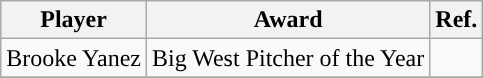<table class="wikitable sortable sortable" style="text-align: center">
<tr align=center>
<th>Player</th>
<th>Award</th>
<th>Ref.</th>
</tr>
<tr>
<td>Brooke Yanez</td>
<td>Big West Pitcher of the Year</td>
<td></td>
</tr>
<tr>
</tr>
</table>
